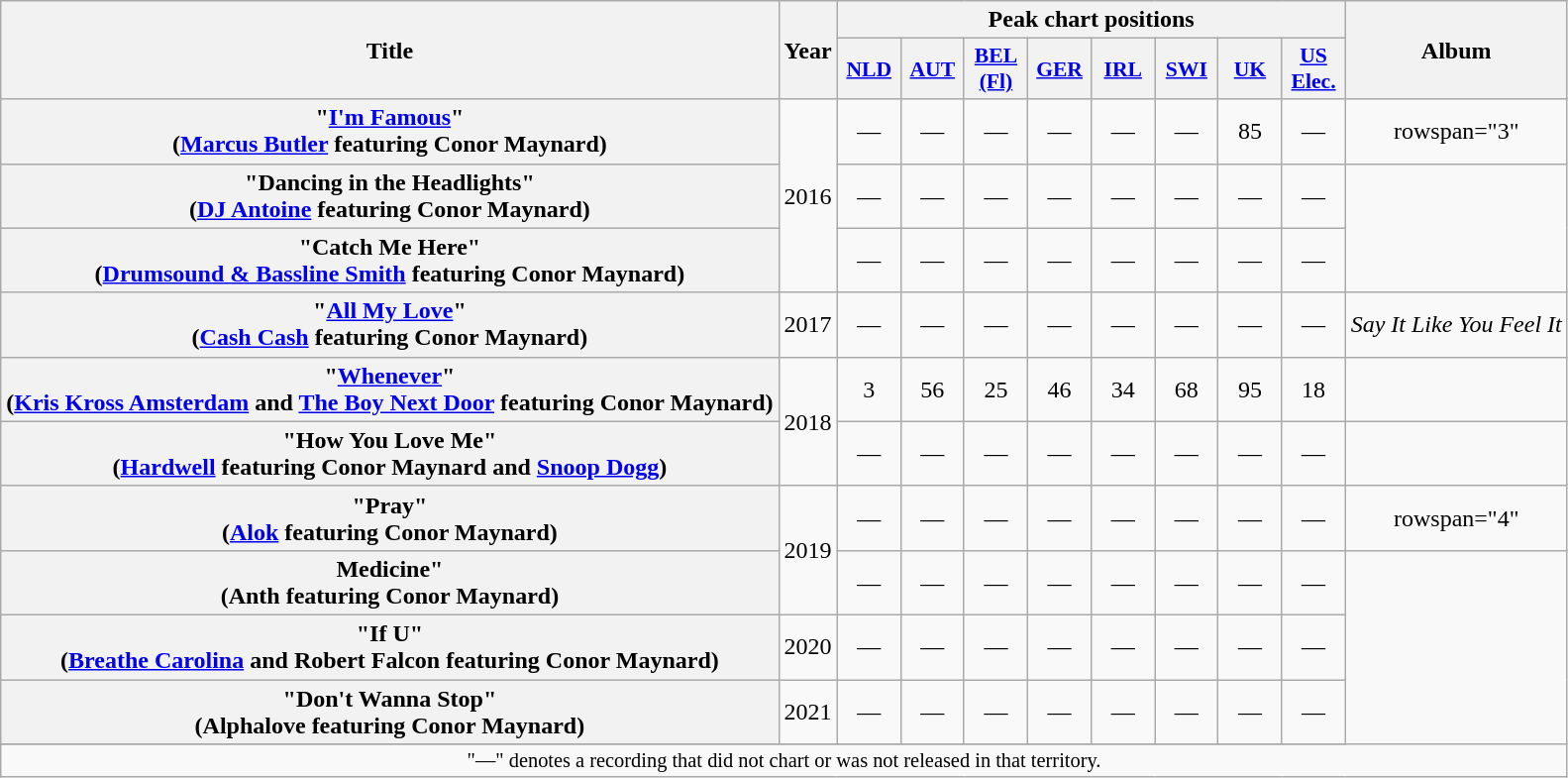<table class="wikitable plainrowheaders" style="text-align:center;">
<tr>
<th scope="col" rowspan="2">Title</th>
<th scope="col" rowspan="2">Year</th>
<th scope="col" colspan="8">Peak chart positions</th>
<th scope="col" rowspan="2">Album</th>
</tr>
<tr>
<th scope="col" style="width:2.5em;font-size:90%;"><a href='#'>NLD</a><br></th>
<th scope="col" style="width:2.5em;font-size:90%;"><a href='#'>AUT</a><br></th>
<th scope="col" style="width:2.5em;font-size:90%;"><a href='#'>BEL (Fl)</a><br></th>
<th scope="col" style="width:2.5em;font-size:90%;"><a href='#'>GER</a><br></th>
<th scope="col" style="width:2.5em;font-size:90%;"><a href='#'>IRL</a><br></th>
<th scope="col" style="width:2.5em;font-size:90%;"><a href='#'>SWI</a><br></th>
<th scope="col" style="width:2.5em;font-size:90%;"><a href='#'>UK</a><br></th>
<th scope="col" style="width:2.5em;font-size:90%;"><a href='#'>US<br>Elec.</a><br></th>
</tr>
<tr>
<th scope="row">"<a href='#'>I'm Famous</a>"<br><span>(<a href='#'>Marcus Butler</a> featuring Conor Maynard)</span></th>
<td rowspan="3">2016</td>
<td>—</td>
<td>—</td>
<td>—</td>
<td>—</td>
<td>—</td>
<td>—</td>
<td>85</td>
<td>—</td>
<td>rowspan="3" </td>
</tr>
<tr>
<th scope="row">"Dancing in the Headlights"<br><span>(<a href='#'>DJ Antoine</a> featuring Conor Maynard)</span></th>
<td>—</td>
<td>—</td>
<td>—</td>
<td>—</td>
<td>—</td>
<td>—</td>
<td>—</td>
<td>—</td>
</tr>
<tr>
<th scope="row">"Catch Me Here"<br><span>(<a href='#'>Drumsound & Bassline Smith</a> featuring Conor Maynard)</span></th>
<td>—</td>
<td>—</td>
<td>—</td>
<td>—</td>
<td>—</td>
<td>—</td>
<td>—</td>
<td>—</td>
</tr>
<tr>
<th scope="row">"<a href='#'>All My Love</a>"<br><span>(<a href='#'>Cash Cash</a> featuring Conor Maynard)</span></th>
<td>2017</td>
<td>—</td>
<td>—</td>
<td>—</td>
<td>—</td>
<td>—</td>
<td>—</td>
<td>—</td>
<td>—</td>
<td><em>Say It Like You Feel It</em></td>
</tr>
<tr>
<th scope="row">"<a href='#'>Whenever</a>" <br><span>(<a href='#'>Kris Kross Amsterdam</a> and <a href='#'>The Boy Next Door</a> featuring Conor Maynard)</span></th>
<td rowspan="2">2018</td>
<td>3</td>
<td>56</td>
<td>25</td>
<td>46</td>
<td>34<br></td>
<td>68</td>
<td>95<br></td>
<td>18</td>
<td></td>
</tr>
<tr>
<th scope="row">"How You Love Me"<br><span>(<a href='#'>Hardwell</a> featuring Conor Maynard and <a href='#'>Snoop Dogg</a>)</span></th>
<td>—</td>
<td>—</td>
<td>—</td>
<td>—</td>
<td>—</td>
<td>—</td>
<td>—</td>
<td>—</td>
<td></td>
</tr>
<tr>
<th scope="row">"Pray" <span></span><br><span>(<a href='#'>Alok</a> featuring Conor Maynard)</span></th>
<td rowspan="2">2019</td>
<td>—</td>
<td>—</td>
<td>—</td>
<td>—</td>
<td>—</td>
<td>—</td>
<td>—</td>
<td>—</td>
<td>rowspan="4" </td>
</tr>
<tr>
<th scope="row">Medicine" <span></span><br><span>(Anth featuring Conor Maynard)</span></th>
<td>—</td>
<td>—</td>
<td>—</td>
<td>—</td>
<td>—</td>
<td>—</td>
<td>—</td>
<td>—</td>
</tr>
<tr>
<th scope="row">"If U" <br><span>(<a href='#'>Breathe Carolina</a> and Robert Falcon featuring Conor Maynard)</span></th>
<td>2020</td>
<td>—</td>
<td>—</td>
<td>—</td>
<td>—</td>
<td>—</td>
<td>—</td>
<td>—</td>
<td>—</td>
</tr>
<tr>
<th scope="row">"Don't Wanna Stop" <span></span><br><span>(Alphalove featuring Conor Maynard)</span></th>
<td>2021</td>
<td>—</td>
<td>—</td>
<td>—</td>
<td>—</td>
<td>—</td>
<td>—</td>
<td>—</td>
<td>—</td>
</tr>
<tr>
</tr>
<tr>
<td colspan="20" style="text-align:center; font-size:85%;">"—" denotes a recording that did not chart or was not released in that territory.</td>
</tr>
</table>
